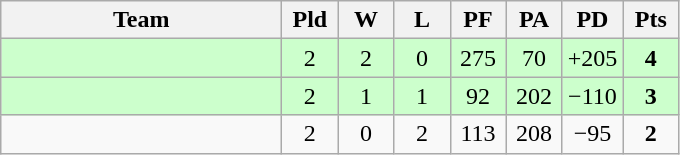<table class=wikitable style="text-align:center">
<tr>
<th width=180>Team</th>
<th width=30>Pld</th>
<th width=30>W</th>
<th width=30>L</th>
<th width=30>PF</th>
<th width=30>PA</th>
<th width=30>PD</th>
<th width=30>Pts</th>
</tr>
<tr bgcolor="#ccffcc">
<td align="left"></td>
<td>2</td>
<td>2</td>
<td>0</td>
<td>275</td>
<td>70</td>
<td>+205</td>
<td><strong>4</strong></td>
</tr>
<tr bgcolor="#ccffcc">
<td align="left"></td>
<td>2</td>
<td>1</td>
<td>1</td>
<td>92</td>
<td>202</td>
<td>−110</td>
<td><strong>3</strong></td>
</tr>
<tr>
<td align="left"></td>
<td>2</td>
<td>0</td>
<td>2</td>
<td>113</td>
<td>208</td>
<td>−95</td>
<td><strong>2</strong></td>
</tr>
</table>
